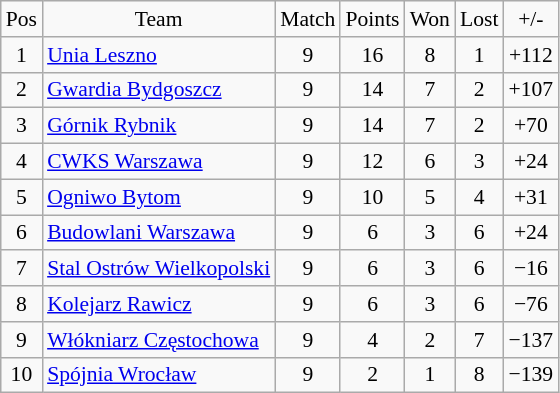<table class=wikitable style="font-size: 90%">
<tr align=center >
<td>Pos</td>
<td>Team</td>
<td>Match</td>
<td>Points</td>
<td>Won</td>
<td>Lost</td>
<td>+/-</td>
</tr>
<tr align=center >
<td>1</td>
<td align=left><a href='#'>Unia Leszno</a></td>
<td>9</td>
<td>16</td>
<td>8</td>
<td>1</td>
<td>+112</td>
</tr>
<tr align=center >
<td>2</td>
<td align=left><a href='#'>Gwardia Bydgoszcz</a></td>
<td>9</td>
<td>14</td>
<td>7</td>
<td>2</td>
<td>+107</td>
</tr>
<tr align=center >
<td>3</td>
<td align=left><a href='#'>Górnik Rybnik</a></td>
<td>9</td>
<td>14</td>
<td>7</td>
<td>2</td>
<td>+70</td>
</tr>
<tr align=center>
<td>4</td>
<td align=left><a href='#'>CWKS Warszawa</a></td>
<td>9</td>
<td>12</td>
<td>6</td>
<td>3</td>
<td>+24</td>
</tr>
<tr align=center>
<td>5</td>
<td align=left><a href='#'>Ogniwo Bytom</a></td>
<td>9</td>
<td>10</td>
<td>5</td>
<td>4</td>
<td>+31</td>
</tr>
<tr align=center>
<td>6</td>
<td align=left><a href='#'>Budowlani Warszawa</a></td>
<td>9</td>
<td>6</td>
<td>3</td>
<td>6</td>
<td>+24</td>
</tr>
<tr align=center>
<td>7</td>
<td align=left><a href='#'>Stal Ostrów Wielkopolski</a></td>
<td>9</td>
<td>6</td>
<td>3</td>
<td>6</td>
<td>−16</td>
</tr>
<tr align=center>
<td>8</td>
<td align=left><a href='#'>Kolejarz Rawicz</a></td>
<td>9</td>
<td>6</td>
<td>3</td>
<td>6</td>
<td>−76</td>
</tr>
<tr align=center>
<td>9</td>
<td align=left><a href='#'>Włókniarz Częstochowa</a></td>
<td>9</td>
<td>4</td>
<td>2</td>
<td>7</td>
<td>−137</td>
</tr>
<tr align=center>
<td>10</td>
<td align=left><a href='#'>Spójnia Wrocław</a></td>
<td>9</td>
<td>2</td>
<td>1</td>
<td>8</td>
<td>−139</td>
</tr>
</table>
